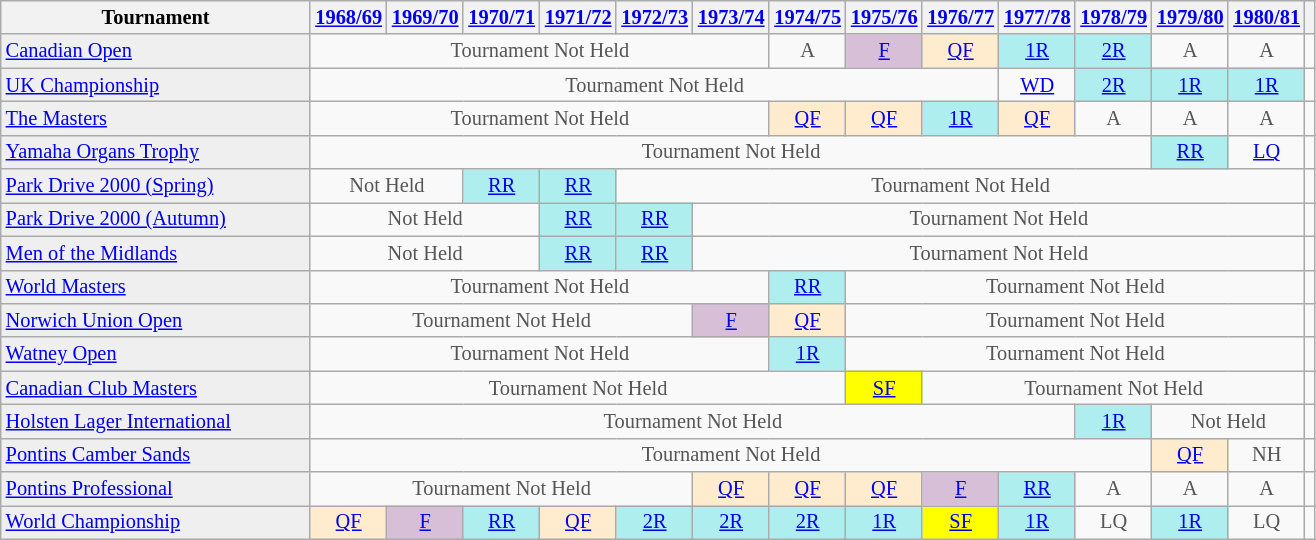<table class="wikitable" style="font-size:85%">
<tr>
<th scope="col" width=200><strong>Tournament</strong></th>
<th scope="col"><a href='#'>1968/69</a></th>
<th scope="col"><a href='#'>1969/70</a></th>
<th scope="col"><a href='#'>1970/71</a></th>
<th scope="col"><a href='#'>1971/72</a></th>
<th scope="col"><a href='#'>1972/73</a></th>
<th scope="col"><a href='#'>1973/74</a></th>
<th scope="col"><a href='#'>1974/75</a></th>
<th scope="col"><a href='#'>1975/76</a></th>
<th scope="col"><a href='#'>1976/77</a></th>
<th scope="col"><a href='#'>1977/78</a></th>
<th scope="col"><a href='#'>1978/79</a></th>
<th scope="col"><a href='#'>1979/80</a></th>
<th scope="col"><a href='#'>1980/81</a></th>
<th scope="col"></th>
</tr>
<tr>
<td style="background:#EFEFEF;"><a href='#'>Canadian Open</a></td>
<td style="text-align:center; color:#555555;" colspan="6">Tournament Not Held</td>
<td style="text-align:center; color:#555555;">A</td>
<td style="text-align:center; background:#D8BFD8;"><a href='#'>F</a></td>
<td style="text-align:center; background:#ffebcd;"><a href='#'>QF</a></td>
<td style="text-align:center; background:#afeeee;"><a href='#'>1R</a></td>
<td style="text-align:center; background:#afeeee;"><a href='#'>2R</a></td>
<td style="text-align:center; color:#555555;">A</td>
<td style="text-align:center; color:#555555;">A</td>
<td align="center"></td>
</tr>
<tr>
<td style="background:#EFEFEF;"><a href='#'>UK Championship</a></td>
<td style="text-align:center; color:#555555;" colspan="9">Tournament Not Held</td>
<td style="text-align:center; color:#555555;"><a href='#'>WD</a></td>
<td style="text-align:center; background:#afeeee;"><a href='#'>2R</a></td>
<td style="text-align:center; background:#afeeee;"><a href='#'>1R</a></td>
<td style="text-align:center; background:#afeeee;"><a href='#'>1R</a></td>
<td align="center"></td>
</tr>
<tr>
<td style="background:#EFEFEF;"><a href='#'>The Masters</a></td>
<td style="text-align:center; color:#555555;" colspan="6">Tournament Not Held</td>
<td style="text-align:center; background:#ffebcd;"><a href='#'>QF</a></td>
<td style="text-align:center; background:#ffebcd;"><a href='#'>QF</a></td>
<td style="text-align:center; background:#afeeee;"><a href='#'>1R</a></td>
<td style="text-align:center; background:#ffebcd;"><a href='#'>QF</a></td>
<td style="text-align:center; color:#555555;">A</td>
<td style="text-align:center; color:#555555;">A</td>
<td style="text-align:center; color:#555555;">A</td>
<td align="center"></td>
</tr>
<tr>
<td style="background:#EFEFEF;"><a href='#'>Yamaha Organs Trophy</a></td>
<td style="text-align:center; color:#555555;" colspan="11">Tournament Not Held</td>
<td style="text-align:center; background:#afeeee;"><a href='#'>RR</a></td>
<td style="text-align:center; color:#555555;"><a href='#'>LQ</a></td>
<td align="center"></td>
</tr>
<tr>
<td style="background:#EFEFEF;"><a href='#'>Park Drive 2000 (Spring)</a></td>
<td style="text-align:center; color:#555555;" colspan="2">Not Held</td>
<td style="text-align:center; background:#afeeee;"><a href='#'>RR</a></td>
<td style="text-align:center; background:#afeeee;"><a href='#'>RR</a></td>
<td style="text-align:center; color:#555555;" colspan="9">Tournament Not Held</td>
<td align="center"></td>
</tr>
<tr>
<td style="background:#EFEFEF;"><a href='#'>Park Drive 2000 (Autumn)</a></td>
<td style="text-align:center; color:#555555;" colspan="3">Not Held</td>
<td style="text-align:center; background:#afeeee;"><a href='#'>RR</a></td>
<td style="text-align:center; background:#afeeee;"><a href='#'>RR</a></td>
<td style="text-align:center; color:#555555;" colspan="8">Tournament Not Held</td>
<td align="center"></td>
</tr>
<tr>
<td style="background:#EFEFEF;"><a href='#'>Men of the Midlands</a></td>
<td style="text-align:center; color:#555555;" colspan="3">Not Held</td>
<td style="text-align:center; background:#afeeee;"><a href='#'>RR</a></td>
<td style="text-align:center; background:#afeeee;"><a href='#'>RR</a></td>
<td style="text-align:center; color:#555555;" colspan="8">Tournament Not Held</td>
<td align="center"></td>
</tr>
<tr>
<td style="background:#EFEFEF;"><a href='#'>World Masters</a></td>
<td style="text-align:center; color:#555555;" colspan="6">Tournament Not Held</td>
<td style="text-align:center; background:#afeeee;"><a href='#'>RR</a></td>
<td style="text-align:center; color:#555555;" colspan="6">Tournament Not Held</td>
<td align="center"></td>
</tr>
<tr>
<td style="background:#EFEFEF;"><a href='#'>Norwich Union Open</a></td>
<td style="text-align:center; color:#555555;" colspan="5">Tournament Not Held</td>
<td style="text-align:center; background:#D8BFD8;"><a href='#'>F</a></td>
<td style="text-align:center; background:#ffebcd;"><a href='#'>QF</a></td>
<td style="text-align:center; color:#555555;" colspan="6">Tournament Not Held</td>
<td align="center"></td>
</tr>
<tr>
<td style="background:#EFEFEF;"><a href='#'>Watney Open</a></td>
<td style="text-align:center; color:#555555;" colspan="6">Tournament Not Held</td>
<td style="text-align:center; background:#afeeee;"><a href='#'>1R</a></td>
<td style="text-align:center; color:#555555;" colspan="6">Tournament Not Held</td>
<td align="center"></td>
</tr>
<tr>
<td style="background:#EFEFEF;"><a href='#'>Canadian Club Masters</a></td>
<td style="text-align:center; color:#555555;" colspan="7">Tournament Not Held</td>
<td style="text-align:center; background:yellow;"><a href='#'>SF</a></td>
<td style="text-align:center; color:#555555;" colspan="5">Tournament Not Held</td>
<td align="center"></td>
</tr>
<tr>
<td style="background:#EFEFEF;"><a href='#'>Holsten Lager International</a></td>
<td style="text-align:center; color:#555555;" colspan="10">Tournament Not Held</td>
<td style="text-align:center; background:#afeeee;"><a href='#'>1R</a></td>
<td style="text-align:center; color:#555555;" colspan="2">Not Held</td>
<td align="center"></td>
</tr>
<tr>
<td style="background:#EFEFEF;"><a href='#'>Pontins Camber Sands</a></td>
<td style="text-align:center; color:#555555;" colspan="11">Tournament Not Held</td>
<td style="text-align:center; background:#ffebcd;"><a href='#'>QF</a></td>
<td style="text-align:center; color:#555555;">NH</td>
<td align="center"></td>
</tr>
<tr>
<td style="background:#EFEFEF;"><a href='#'>Pontins Professional</a></td>
<td style="text-align:center; color:#555555;" colspan="5">Tournament Not Held</td>
<td style="text-align:center; background:#ffebcd; "><a href='#'>QF</a></td>
<td style="text-align:center; background:#ffebcd;"><a href='#'>QF</a></td>
<td style="text-align:center; background:#ffebcd;"><a href='#'>QF</a></td>
<td style="text-align:center; background:#D8BFD8;"><a href='#'>F</a></td>
<td style="text-align:center; background:#afeeee;"><a href='#'>RR</a></td>
<td align="center" style="color:#555555;">A</td>
<td align="center" style="color:#555555;">A</td>
<td align="center" style="color:#555555;">A</td>
<td align="center"></td>
</tr>
<tr>
<td style="background:#EFEFEF;"><a href='#'>World Championship</a></td>
<td style="text-align:center; background:#ffebcd;"><a href='#'>QF</a></td>
<td style="text-align:center; background:#D8BFD8;"><a href='#'>F</a></td>
<td style="text-align:center; background:#afeeee;"><a href='#'>RR</a></td>
<td style="text-align:center; background:#ffebcd;"><a href='#'>QF</a></td>
<td style="text-align:center; background:#afeeee;"><a href='#'>2R</a></td>
<td style="text-align:center; background:#afeeee;"><a href='#'>2R</a></td>
<td style="text-align:center; background:#afeeee;"><a href='#'>2R</a></td>
<td style="text-align:center; background:#afeeee;"><a href='#'>1R</a></td>
<td style="text-align:center; background:yellow;"><a href='#'>SF</a></td>
<td style="text-align:center; background:#afeeee;"><a href='#'>1R</a></td>
<td style="text-align:center; color:#555555;">LQ</td>
<td style="text-align:center; background:#afeeee;"><a href='#'>1R</a></td>
<td style="text-align:center; color:#555555;">LQ</td>
<td align="center"></td>
</tr>
</table>
